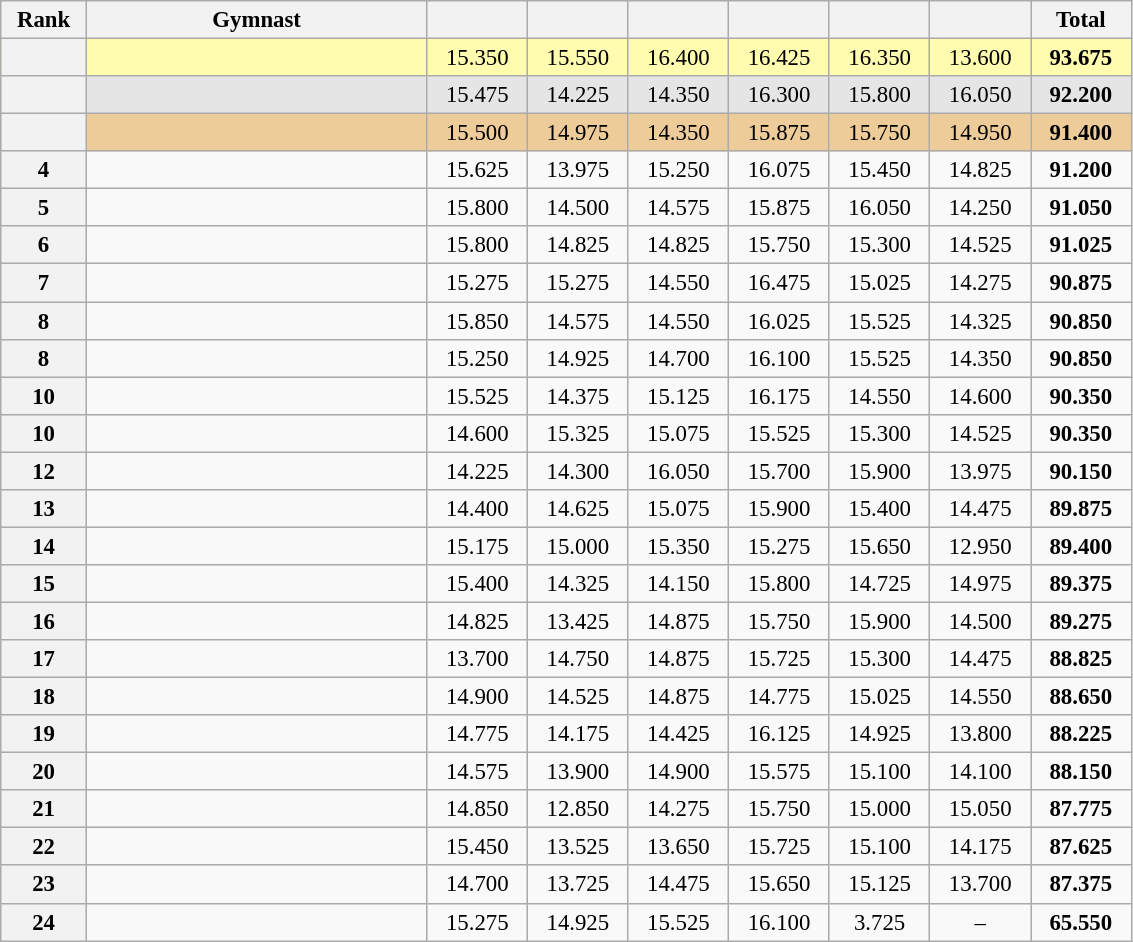<table class="wikitable sortable" style="text-align:center; font-size:95%">
<tr>
<th scope="col" style="width:50px;">Rank</th>
<th scope="col" style="width:220px;">Gymnast</th>
<th scope="col" style="width:60px;"></th>
<th scope="col" style="width:60px;"></th>
<th scope="col" style="width:60px;"></th>
<th scope="col" style="width:60px;"></th>
<th scope="col" style="width:60px;"></th>
<th scope="col" style="width:60px;"></th>
<th scope="col" style="width:60px;">Total</th>
</tr>
<tr style="background:#fffcaf;">
<th scope=row style="text-align:center"></th>
<td align=left></td>
<td>15.350</td>
<td>15.550</td>
<td>16.400</td>
<td>16.425</td>
<td>16.350</td>
<td>13.600</td>
<td><strong>93.675</strong></td>
</tr>
<tr style="background:#e5e5e5;">
<th scope=row style="text-align:center"></th>
<td align=left></td>
<td>15.475</td>
<td>14.225</td>
<td>14.350</td>
<td>16.300</td>
<td>15.800</td>
<td>16.050</td>
<td><strong>92.200</strong></td>
</tr>
<tr style="background:#ec9;">
<th scope=row style="text-align:center"></th>
<td align=left></td>
<td>15.500</td>
<td>14.975</td>
<td>14.350</td>
<td>15.875</td>
<td>15.750</td>
<td>14.950</td>
<td><strong>91.400</strong></td>
</tr>
<tr>
<th scope=row style="text-align:center">4</th>
<td align=left></td>
<td>15.625</td>
<td>13.975</td>
<td>15.250</td>
<td>16.075</td>
<td>15.450</td>
<td>14.825</td>
<td><strong>91.200</strong></td>
</tr>
<tr>
<th scope=row style="text-align:center">5</th>
<td align=left></td>
<td>15.800</td>
<td>14.500</td>
<td>14.575</td>
<td>15.875</td>
<td>16.050</td>
<td>14.250</td>
<td><strong>91.050</strong></td>
</tr>
<tr>
<th scope=row style="text-align:center">6</th>
<td align=left></td>
<td>15.800</td>
<td>14.825</td>
<td>14.825</td>
<td>15.750</td>
<td>15.300</td>
<td>14.525</td>
<td><strong>91.025</strong></td>
</tr>
<tr>
<th scope=row style="text-align:center">7</th>
<td align=left></td>
<td>15.275</td>
<td>15.275</td>
<td>14.550</td>
<td>16.475</td>
<td>15.025</td>
<td>14.275</td>
<td><strong>90.875</strong></td>
</tr>
<tr>
<th scope=row style="text-align:center">8</th>
<td align=left></td>
<td>15.850</td>
<td>14.575</td>
<td>14.550</td>
<td>16.025</td>
<td>15.525</td>
<td>14.325</td>
<td><strong>90.850</strong></td>
</tr>
<tr>
<th scope=row style="text-align:center">8</th>
<td align=left></td>
<td>15.250</td>
<td>14.925</td>
<td>14.700</td>
<td>16.100</td>
<td>15.525</td>
<td>14.350</td>
<td><strong>90.850</strong></td>
</tr>
<tr>
<th scope=row style="text-align:center">10</th>
<td align=left></td>
<td>15.525</td>
<td>14.375</td>
<td>15.125</td>
<td>16.175</td>
<td>14.550</td>
<td>14.600</td>
<td><strong>90.350</strong></td>
</tr>
<tr>
<th scope=row style="text-align:center">10</th>
<td align=left></td>
<td>14.600</td>
<td>15.325</td>
<td>15.075</td>
<td>15.525</td>
<td>15.300</td>
<td>14.525</td>
<td><strong>90.350</strong></td>
</tr>
<tr>
<th scope=row style="text-align:center">12</th>
<td align=left></td>
<td>14.225</td>
<td>14.300</td>
<td>16.050</td>
<td>15.700</td>
<td>15.900</td>
<td>13.975</td>
<td><strong>90.150</strong></td>
</tr>
<tr>
<th scope=row style="text-align:center">13</th>
<td align=left></td>
<td>14.400</td>
<td>14.625</td>
<td>15.075</td>
<td>15.900</td>
<td>15.400</td>
<td>14.475</td>
<td><strong>89.875</strong></td>
</tr>
<tr>
<th scope=row style="text-align:center">14</th>
<td align=left></td>
<td>15.175</td>
<td>15.000</td>
<td>15.350</td>
<td>15.275</td>
<td>15.650</td>
<td>12.950</td>
<td><strong>89.400</strong></td>
</tr>
<tr>
<th scope=row style="text-align:center">15</th>
<td align=left></td>
<td>15.400</td>
<td>14.325</td>
<td>14.150</td>
<td>15.800</td>
<td>14.725</td>
<td>14.975</td>
<td><strong>89.375</strong></td>
</tr>
<tr>
<th scope=row style="text-align:center">16</th>
<td align=left></td>
<td>14.825</td>
<td>13.425</td>
<td>14.875</td>
<td>15.750</td>
<td>15.900</td>
<td>14.500</td>
<td><strong>89.275</strong></td>
</tr>
<tr>
<th scope=row style="text-align:center">17</th>
<td align=left></td>
<td>13.700</td>
<td>14.750</td>
<td>14.875</td>
<td>15.725</td>
<td>15.300</td>
<td>14.475</td>
<td><strong>88.825</strong></td>
</tr>
<tr>
<th scope=row style="text-align:center">18</th>
<td align=left></td>
<td>14.900</td>
<td>14.525</td>
<td>14.875</td>
<td>14.775</td>
<td>15.025</td>
<td>14.550</td>
<td><strong>88.650</strong></td>
</tr>
<tr>
<th scope=row style="text-align:center">19</th>
<td align=left></td>
<td>14.775</td>
<td>14.175</td>
<td>14.425</td>
<td>16.125</td>
<td>14.925</td>
<td>13.800</td>
<td><strong>88.225</strong></td>
</tr>
<tr>
<th scope=row style="text-align:center">20</th>
<td align=left></td>
<td>14.575</td>
<td>13.900</td>
<td>14.900</td>
<td>15.575</td>
<td>15.100</td>
<td>14.100</td>
<td><strong>88.150</strong></td>
</tr>
<tr>
<th scope=row style="text-align:center">21</th>
<td align=left></td>
<td>14.850</td>
<td>12.850</td>
<td>14.275</td>
<td>15.750</td>
<td>15.000</td>
<td>15.050</td>
<td><strong>87.775</strong></td>
</tr>
<tr>
<th scope=row style="text-align:center">22</th>
<td align=left></td>
<td>15.450</td>
<td>13.525</td>
<td>13.650</td>
<td>15.725</td>
<td>15.100</td>
<td>14.175</td>
<td><strong>87.625</strong></td>
</tr>
<tr>
<th scope=row style="text-align:center">23</th>
<td align=left></td>
<td>14.700</td>
<td>13.725</td>
<td>14.475</td>
<td>15.650</td>
<td>15.125</td>
<td>13.700</td>
<td><strong>87.375</strong></td>
</tr>
<tr>
<th scope=row style="text-align:center">24</th>
<td align=left></td>
<td>15.275</td>
<td>14.925</td>
<td>15.525</td>
<td>16.100</td>
<td>3.725</td>
<td>–</td>
<td><strong>65.550</strong></td>
</tr>
</table>
